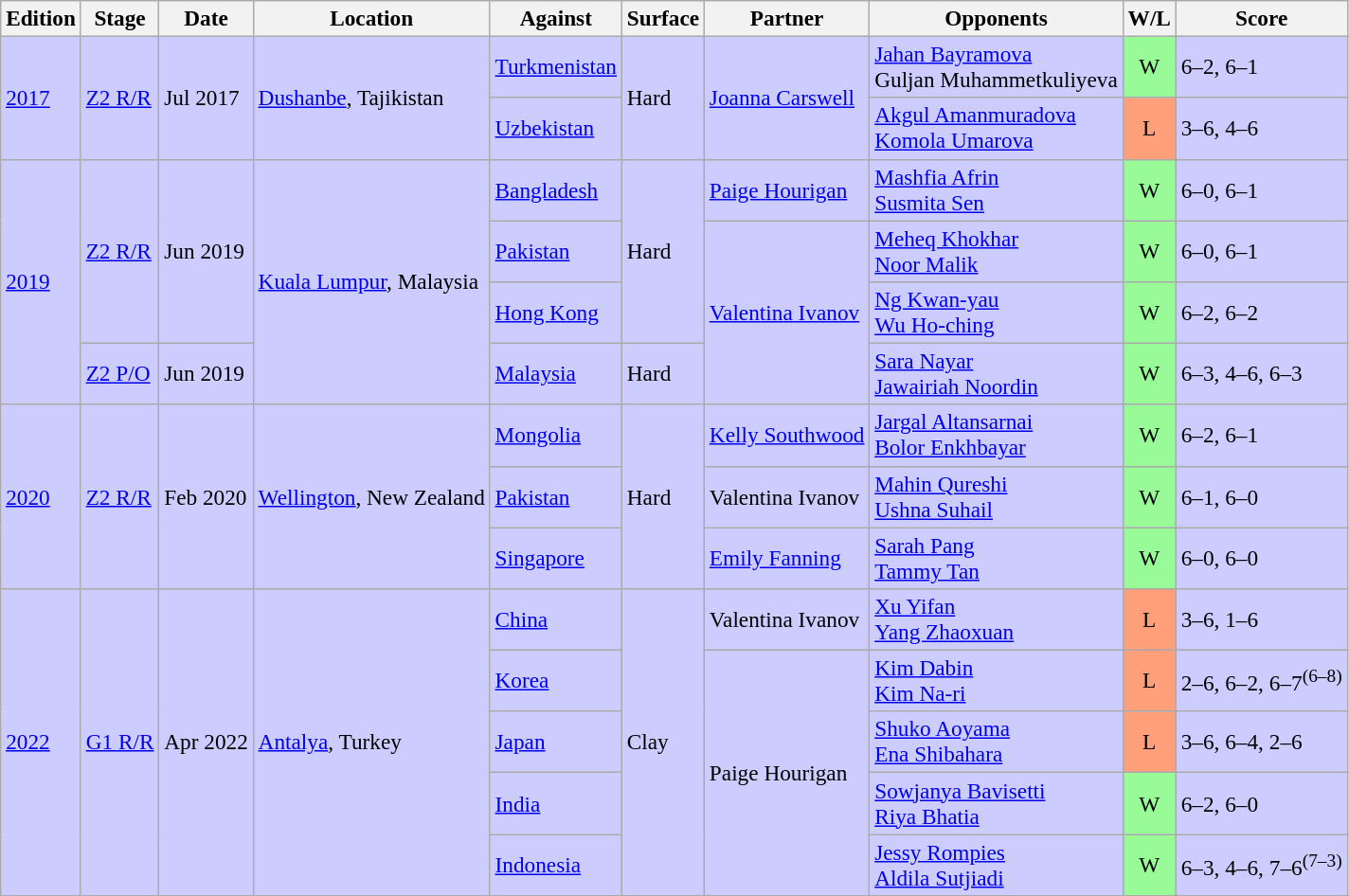<table class=wikitable style=font-size:97%>
<tr>
<th>Edition</th>
<th>Stage</th>
<th>Date</th>
<th>Location</th>
<th>Against</th>
<th>Surface</th>
<th>Partner</th>
<th>Opponents</th>
<th>W/L</th>
<th>Score</th>
</tr>
<tr style="background:#ccf;">
<td rowspan="2"><a href='#'>2017</a></td>
<td rowspan="2"><a href='#'>Z2 R/R</a></td>
<td rowspan="2">Jul 2017</td>
<td rowspan="2"><a href='#'>Dushanbe</a>, Tajikistan</td>
<td> <a href='#'>Turkmenistan</a></td>
<td rowspan="2">Hard</td>
<td rowspan="2"><a href='#'>Joanna Carswell</a></td>
<td> <a href='#'>Jahan Bayramova</a> <br>  Guljan Muhammetkuliyeva</td>
<td style="text-align:center; background:#98fb98;">W</td>
<td>6–2, 6–1</td>
</tr>
<tr style="background:#ccf;">
<td> <a href='#'>Uzbekistan</a></td>
<td> <a href='#'>Akgul Amanmuradova</a> <br>  <a href='#'>Komola Umarova</a></td>
<td style="text-align:center; background:#ffa07a;">L</td>
<td>3–6, 4–6</td>
</tr>
<tr style="background:#ccf;">
<td rowspan="4"><a href='#'>2019</a></td>
<td rowspan="3"><a href='#'>Z2 R/R</a></td>
<td rowspan="3">Jun 2019</td>
<td rowspan="4"><a href='#'>Kuala Lumpur</a>, Malaysia</td>
<td> <a href='#'>Bangladesh</a></td>
<td rowspan="3">Hard</td>
<td><a href='#'>Paige Hourigan</a></td>
<td> <a href='#'>Mashfia Afrin</a> <br>  <a href='#'>Susmita Sen</a></td>
<td style="text-align:center; background:#98fb98;">W</td>
<td>6–0, 6–1</td>
</tr>
<tr style="background:#ccf;">
<td> <a href='#'>Pakistan</a></td>
<td rowspan="3"><a href='#'>Valentina Ivanov</a></td>
<td> <a href='#'>Meheq Khokhar</a> <br>  <a href='#'>Noor Malik</a></td>
<td style="text-align:center; background:#98fb98;">W</td>
<td>6–0, 6–1</td>
</tr>
<tr style="background:#ccf;">
<td> <a href='#'>Hong Kong</a></td>
<td> <a href='#'>Ng Kwan-yau</a> <br>  <a href='#'>Wu Ho-ching</a></td>
<td style="text-align:center; background:#98fb98;">W</td>
<td>6–2, 6–2</td>
</tr>
<tr style="background:#ccf;">
<td><a href='#'>Z2 P/O</a></td>
<td>Jun 2019</td>
<td> <a href='#'>Malaysia</a></td>
<td>Hard</td>
<td> <a href='#'>Sara Nayar</a> <br>  <a href='#'>Jawairiah Noordin</a></td>
<td style="text-align:center; background:#98fb98;">W</td>
<td>6–3, 4–6, 6–3</td>
</tr>
<tr style="background:#ccf;">
<td rowspan="3"><a href='#'>2020</a></td>
<td rowspan="3"><a href='#'>Z2 R/R</a></td>
<td rowspan="3">Feb 2020</td>
<td rowspan="3"><a href='#'>Wellington</a>, New Zealand</td>
<td> <a href='#'>Mongolia</a></td>
<td rowspan="3">Hard</td>
<td><a href='#'>Kelly Southwood</a></td>
<td> <a href='#'>Jargal Altansarnai</a> <br>  <a href='#'>Bolor Enkhbayar</a></td>
<td style="text-align:center; background:#98fb98;">W</td>
<td>6–2, 6–1</td>
</tr>
<tr style="background:#ccf;">
<td> <a href='#'>Pakistan</a></td>
<td>Valentina Ivanov</td>
<td> <a href='#'>Mahin Qureshi</a> <br>  <a href='#'>Ushna Suhail</a></td>
<td style="text-align:center; background:#98fb98;">W</td>
<td>6–1, 6–0</td>
</tr>
<tr style="background:#ccf;">
<td> <a href='#'>Singapore</a></td>
<td><a href='#'>Emily Fanning</a></td>
<td> <a href='#'>Sarah Pang</a> <br>  <a href='#'>Tammy Tan</a></td>
<td style="text-align:center; background:#98fb98;">W</td>
<td>6–0, 6–0</td>
</tr>
<tr style="background:#ccf;">
<td rowspan="5"><a href='#'>2022</a></td>
<td rowspan="5"><a href='#'>G1 R/R</a></td>
<td rowspan="5">Apr 2022</td>
<td rowspan="5"><a href='#'>Antalya</a>, Turkey</td>
<td> <a href='#'>China</a></td>
<td rowspan="5">Clay</td>
<td>Valentina Ivanov</td>
<td> <a href='#'>Xu Yifan</a> <br>  <a href='#'>Yang Zhaoxuan</a></td>
<td style="text-align:center; background:#ffa07a;">L</td>
<td>3–6, 1–6</td>
</tr>
<tr style="background:#ccf;">
<td> <a href='#'>Korea</a></td>
<td rowspan="4">Paige Hourigan</td>
<td> <a href='#'>Kim Dabin</a> <br>  <a href='#'>Kim Na-ri</a></td>
<td style="text-align:center; background:#ffa07a;">L</td>
<td>2–6, 6–2, 6–7<sup>(6–8)</sup></td>
</tr>
<tr style="background:#ccf;">
<td> <a href='#'>Japan</a></td>
<td> <a href='#'>Shuko Aoyama</a> <br>  <a href='#'>Ena Shibahara</a></td>
<td style="text-align:center; background:#ffa07a;">L</td>
<td>3–6, 6–4, 2–6</td>
</tr>
<tr style="background:#ccf;">
<td> <a href='#'>India</a></td>
<td> <a href='#'>Sowjanya Bavisetti</a> <br>  <a href='#'>Riya Bhatia</a></td>
<td style="text-align:center; background:#98fb98;">W</td>
<td>6–2, 6–0</td>
</tr>
<tr style="background:#ccf;">
<td> <a href='#'>Indonesia</a></td>
<td> <a href='#'>Jessy Rompies</a> <br>  <a href='#'>Aldila Sutjiadi</a></td>
<td style="text-align:center; background:#98fb98;">W</td>
<td>6–3, 4–6, 7–6<sup>(7–3)</sup></td>
</tr>
</table>
